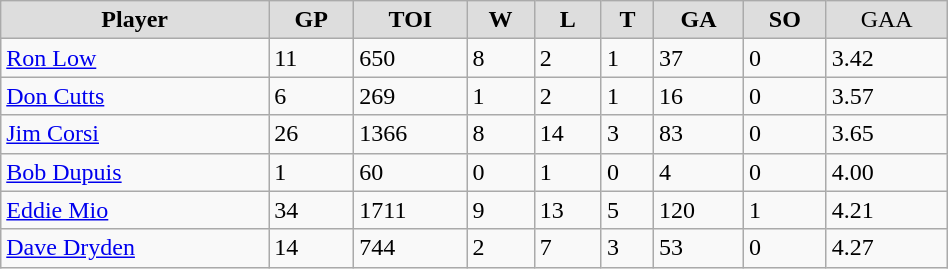<table class="wikitable" style="width:50%;">
<tr style="text-align:center; background:#ddd;">
<td><strong>Player</strong></td>
<td><strong>GP</strong></td>
<td><strong>TOI</strong></td>
<td><strong>W</strong></td>
<td><strong>L</strong></td>
<td><strong>T</strong></td>
<td><strong>GA</strong></td>
<td><strong>SO</strong></td>
<td>GAA</td>
</tr>
<tr>
<td><a href='#'>Ron Low</a></td>
<td>11</td>
<td>650</td>
<td>8</td>
<td>2</td>
<td>1</td>
<td>37</td>
<td>0</td>
<td>3.42</td>
</tr>
<tr>
<td><a href='#'>Don Cutts</a></td>
<td>6</td>
<td>269</td>
<td>1</td>
<td>2</td>
<td>1</td>
<td>16</td>
<td>0</td>
<td>3.57</td>
</tr>
<tr>
<td><a href='#'>Jim Corsi</a></td>
<td>26</td>
<td>1366</td>
<td>8</td>
<td>14</td>
<td>3</td>
<td>83</td>
<td>0</td>
<td>3.65</td>
</tr>
<tr>
<td><a href='#'>Bob Dupuis</a></td>
<td>1</td>
<td>60</td>
<td>0</td>
<td>1</td>
<td>0</td>
<td>4</td>
<td>0</td>
<td>4.00</td>
</tr>
<tr>
<td><a href='#'>Eddie Mio</a></td>
<td>34</td>
<td>1711</td>
<td>9</td>
<td>13</td>
<td>5</td>
<td>120</td>
<td>1</td>
<td>4.21</td>
</tr>
<tr>
<td><a href='#'>Dave Dryden</a></td>
<td>14</td>
<td>744</td>
<td>2</td>
<td>7</td>
<td>3</td>
<td>53</td>
<td>0</td>
<td>4.27</td>
</tr>
</table>
